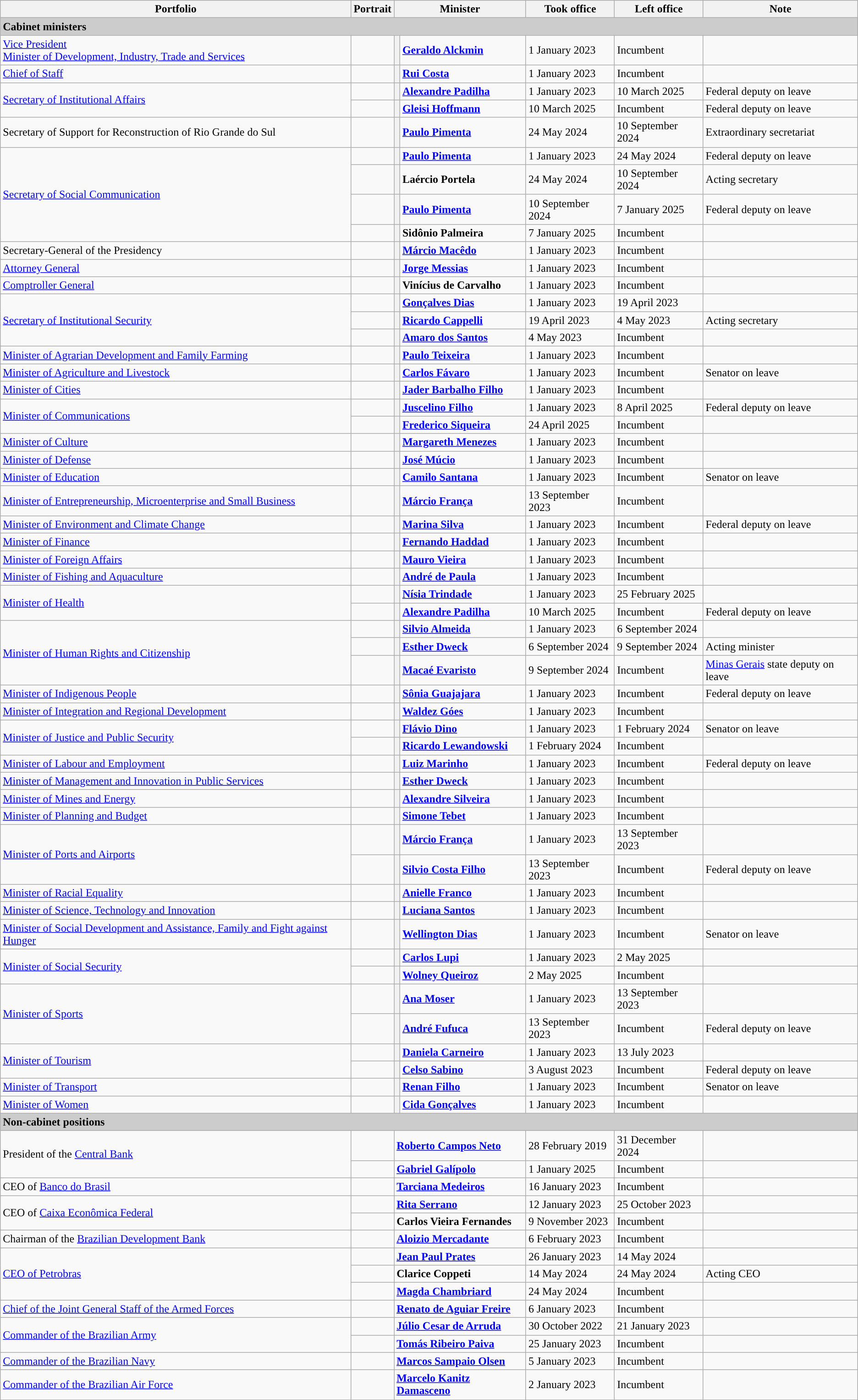<table class="wikitable">
<tr>
<th>Portfolio</th>
<th>Portrait</th>
<th colspan=2>Minister</th>
<th>Took office</th>
<th>Left office</th>
<th>Note</th>
</tr>
<tr>
<td colspan="8" style="background:#ccc;"><strong>Cabinet ministers</strong></td>
</tr>
<tr>
<td><a href='#'>Vice President</a><br><a href='#'>Minister of Development, Industry, Trade and Services</a></td>
<td style="text-align:center;"></td>
<th style="color:inherit;background-color: "></th>
<td><strong><a href='#'>Geraldo Alckmin</a></strong></td>
<td>1 January 2023</td>
<td>Incumbent</td>
<td></td>
</tr>
<tr>
<td><a href='#'>Chief of Staff</a></td>
<td style="text-align:center;"></td>
<th style="color:inherit;background-color: "></th>
<td><strong><a href='#'>Rui Costa</a></strong></td>
<td>1 January 2023</td>
<td>Incumbent</td>
<td></td>
</tr>
<tr>
<td rowspan="2"><a href='#'>Secretary of Institutional Affairs</a></td>
<td style="text-align:center;"></td>
<th style="color:inherit;background-color: "></th>
<td><strong><a href='#'>Alexandre Padilha</a></strong></td>
<td>1 January 2023</td>
<td>10 March 2025</td>
<td>Federal deputy on leave</td>
</tr>
<tr>
<td style="text-align:center;"></td>
<th style="color:inherit;background-color: "></th>
<td><strong><a href='#'>Gleisi Hoffmann</a></strong></td>
<td>10 March 2025</td>
<td>Incumbent</td>
<td>Federal deputy on leave</td>
</tr>
<tr>
<td>Secretary of Support for Reconstruction of Rio Grande do Sul</td>
<td style="text-align:center;"></td>
<th style="color:inherit;background-color: "></th>
<td><strong><a href='#'>Paulo Pimenta</a></strong></td>
<td>24 May 2024</td>
<td>10 September 2024</td>
<td>Extraordinary secretariat</td>
</tr>
<tr>
<td rowspan="4"><a href='#'>Secretary of Social Communication</a></td>
<td style="text-align:center;"></td>
<th style="color:inherit;background-color: "></th>
<td><strong><a href='#'>Paulo Pimenta</a></strong></td>
<td>1 January 2023</td>
<td>24 May 2024</td>
<td>Federal deputy on leave</td>
</tr>
<tr>
<td style="text-align:center;"></td>
<th style="color:inherit;background-color: "></th>
<td><strong>Laércio Portela</strong></td>
<td>24 May 2024</td>
<td>10 September 2024</td>
<td>Acting secretary</td>
</tr>
<tr>
<td style="text-align:center;"></td>
<th style="color:inherit;background-color: "></th>
<td><strong><a href='#'>Paulo Pimenta</a></strong></td>
<td>10 September 2024</td>
<td>7 January 2025</td>
<td>Federal deputy on leave</td>
</tr>
<tr>
<td style="text-align:center;"></td>
<th style="color:inherit;background-color: "></th>
<td><strong>Sidônio Palmeira</strong></td>
<td>7 January 2025</td>
<td>Incumbent</td>
<td></td>
</tr>
<tr>
<td>Secretary-General of the Presidency</td>
<td style="text-align:center;"></td>
<th style="color:inherit;background-color: "></th>
<td><strong><a href='#'>Márcio Macêdo</a></strong></td>
<td>1 January 2023</td>
<td>Incumbent</td>
<td></td>
</tr>
<tr>
<td><a href='#'>Attorney General</a></td>
<td style="text-align:center;"></td>
<th style="color:inherit;background-color: "></th>
<td><strong><a href='#'>Jorge Messias</a></strong></td>
<td>1 January 2023</td>
<td>Incumbent</td>
<td></td>
</tr>
<tr>
<td><a href='#'>Comptroller General</a></td>
<td style="text-align:center;"></td>
<th style="color:inherit;background-color: "></th>
<td><strong>Vinícius de Carvalho</strong></td>
<td>1 January 2023</td>
<td>Incumbent</td>
<td></td>
</tr>
<tr>
<td rowspan="3"><a href='#'>Secretary of Institutional Security</a></td>
<td style="text-align:center;"></td>
<th style="color:inherit;background-color: "></th>
<td><strong><a href='#'>Gonçalves Dias</a></strong></td>
<td>1 January 2023</td>
<td>19 April 2023</td>
<td></td>
</tr>
<tr>
<td style="text-align:center;"></td>
<th style="color:inherit;background-color: "></th>
<td><strong><a href='#'>Ricardo Cappelli</a></strong></td>
<td>19 April 2023</td>
<td>4 May 2023</td>
<td>Acting secretary</td>
</tr>
<tr>
<td style="text-align:center;"></td>
<th style="color:inherit;background-color: "></th>
<td><strong><a href='#'>Amaro dos Santos</a></strong></td>
<td>4 May 2023</td>
<td>Incumbent</td>
<td></td>
</tr>
<tr>
<td><a href='#'>Minister of Agrarian Development and Family Farming</a></td>
<td style="text-align:center;"></td>
<th style="color:inherit;background-color: "></th>
<td><strong><a href='#'>Paulo Teixeira</a></strong></td>
<td>1 January 2023</td>
<td>Incumbent</td>
<td></td>
</tr>
<tr>
<td><a href='#'>Minister of Agriculture and Livestock</a></td>
<td style="text-align:center;"></td>
<th style="color:inherit;background-color: "></th>
<td><strong><a href='#'>Carlos Fávaro</a></strong></td>
<td>1 January 2023</td>
<td>Incumbent</td>
<td>Senator on leave</td>
</tr>
<tr>
<td><a href='#'>Minister of Cities</a></td>
<td style="text-align:center;"></td>
<th style="color:inherit;background-color: "></th>
<td><strong><a href='#'>Jader Barbalho Filho</a></strong></td>
<td>1 January 2023</td>
<td>Incumbent</td>
<td></td>
</tr>
<tr>
<td rowspan="2"><a href='#'>Minister of Communications</a></td>
<td style="text-align:center;"></td>
<th style="color:inherit;background-color: "></th>
<td><strong><a href='#'>Juscelino Filho</a></strong></td>
<td>1 January 2023</td>
<td>8 April 2025</td>
<td>Federal deputy on leave</td>
</tr>
<tr>
<td style="text-align:center;"></td>
<th style="color:inherit;background-color: "></th>
<td><strong><a href='#'>Frederico Siqueira</a></strong></td>
<td>24 April 2025</td>
<td>Incumbent</td>
<td></td>
</tr>
<tr>
<td><a href='#'>Minister of Culture</a></td>
<td style="text-align:center;"></td>
<th style="color:inherit;background-color: "></th>
<td><strong><a href='#'>Margareth Menezes</a></strong></td>
<td>1 January 2023</td>
<td>Incumbent</td>
<td></td>
</tr>
<tr>
<td><a href='#'>Minister of Defense</a></td>
<td style="text-align:center;"></td>
<th style="color:inherit;background-color: "></th>
<td><strong><a href='#'>José Múcio</a></strong></td>
<td>1 January 2023</td>
<td>Incumbent</td>
<td></td>
</tr>
<tr>
<td><a href='#'>Minister of Education</a></td>
<td style="text-align:center;"></td>
<th style="color:inherit;background-color: "></th>
<td><strong><a href='#'>Camilo Santana</a></strong></td>
<td>1 January 2023</td>
<td>Incumbent</td>
<td>Senator on leave</td>
</tr>
<tr>
<td><a href='#'>Minister of Entrepreneurship, Microenterprise and Small Business</a></td>
<td style="text-align:center;"></td>
<th style="color:inherit;background-color: "></th>
<td><strong><a href='#'>Márcio França</a></strong></td>
<td>13 September 2023</td>
<td>Incumbent</td>
<td></td>
</tr>
<tr>
<td><a href='#'>Minister of Environment and Climate Change</a></td>
<td style="text-align:center;"></td>
<th style="color:inherit;background-color: "></th>
<td><strong><a href='#'>Marina Silva</a></strong></td>
<td>1 January 2023</td>
<td>Incumbent</td>
<td>Federal deputy on leave</td>
</tr>
<tr>
<td><a href='#'>Minister of Finance</a></td>
<td style="text-align:center;"></td>
<th style="color:inherit;background-color: "></th>
<td><strong><a href='#'>Fernando Haddad</a></strong></td>
<td>1 January 2023</td>
<td>Incumbent</td>
<td></td>
</tr>
<tr>
<td><a href='#'>Minister of Foreign Affairs</a></td>
<td style="text-align:center;"></td>
<th style="color:inherit;background-color: "></th>
<td><strong><a href='#'>Mauro Vieira</a></strong></td>
<td>1 January 2023</td>
<td>Incumbent</td>
<td></td>
</tr>
<tr>
<td><a href='#'>Minister of Fishing and Aquaculture</a></td>
<td style="text-align:center;"></td>
<th style="color:inherit;background-color: "></th>
<td><strong><a href='#'>André de Paula</a></strong></td>
<td>1 January 2023</td>
<td>Incumbent</td>
<td></td>
</tr>
<tr>
<td rowspan="2"><a href='#'>Minister of Health</a></td>
<td style="text-align:center;"></td>
<th style="color:inherit;background-color: "></th>
<td><strong><a href='#'>Nísia Trindade</a></strong></td>
<td>1 January 2023</td>
<td>25 February 2025</td>
<td></td>
</tr>
<tr>
<td style="text-align:center;"></td>
<th style="color:inherit;background-color: "></th>
<td><strong><a href='#'>Alexandre Padilha</a></strong></td>
<td>10 March 2025</td>
<td>Incumbent</td>
<td>Federal deputy on leave</td>
</tr>
<tr>
<td rowspan="3"><a href='#'>Minister of Human Rights and Citizenship</a></td>
<td style="text-align:center;"></td>
<th style="color:inherit;background-color: "></th>
<td><strong><a href='#'>Silvio Almeida</a></strong></td>
<td>1 January 2023</td>
<td>6 September 2024</td>
<td></td>
</tr>
<tr>
<td style="text-align:center;"></td>
<th style="color:inherit;background-color: "></th>
<td><strong><a href='#'>Esther Dweck</a></strong></td>
<td>6 September 2024</td>
<td>9 September 2024</td>
<td>Acting minister</td>
</tr>
<tr>
<td style="text-align:center;"></td>
<th style="color:inherit;background-color: "></th>
<td><strong><a href='#'>Macaé Evaristo</a></strong></td>
<td>9 September 2024</td>
<td>Incumbent</td>
<td><a href='#'>Minas Gerais</a> state deputy on leave</td>
</tr>
<tr>
<td><a href='#'>Minister of Indigenous People</a></td>
<td style="text-align:center;"></td>
<th style="color:inherit;background-color: "></th>
<td><strong><a href='#'>Sônia Guajajara</a></strong></td>
<td>1 January 2023</td>
<td>Incumbent</td>
<td>Federal deputy on leave</td>
</tr>
<tr>
<td><a href='#'>Minister of Integration and Regional Development</a></td>
<td style="text-align:center;"></td>
<th style="color:inherit;background-color: "></th>
<td><strong><a href='#'>Waldez Góes</a></strong></td>
<td>1 January 2023</td>
<td>Incumbent</td>
<td></td>
</tr>
<tr>
<td rowspan="2"><a href='#'>Minister of Justice and Public Security</a></td>
<td style="text-align:center;"></td>
<th style="color:inherit;background-color: "></th>
<td><strong><a href='#'>Flávio Dino</a></strong></td>
<td>1 January 2023</td>
<td>1 February 2024</td>
<td>Senator on leave</td>
</tr>
<tr>
<td style="text-align:center;"></td>
<th style="color:inherit;background-color: "></th>
<td><strong><a href='#'>Ricardo Lewandowski</a></strong></td>
<td>1 February 2024</td>
<td>Incumbent</td>
<td></td>
</tr>
<tr>
<td><a href='#'>Minister of Labour and Employment</a></td>
<td style="text-align:center;"></td>
<th style="color:inherit;background-color: "></th>
<td><strong><a href='#'>Luiz Marinho</a></strong></td>
<td>1 January 2023</td>
<td>Incumbent</td>
<td>Federal deputy on leave</td>
</tr>
<tr>
<td><a href='#'>Minister of Management and Innovation in Public Services</a></td>
<td style="text-align:center;"></td>
<th style="color:inherit;background-color: "></th>
<td><strong><a href='#'>Esther Dweck</a></strong></td>
<td>1 January 2023</td>
<td>Incumbent</td>
<td></td>
</tr>
<tr>
<td><a href='#'>Minister of Mines and Energy</a></td>
<td style="text-align:center;"></td>
<th style="color:inherit;background-color: "></th>
<td><strong><a href='#'>Alexandre Silveira</a></strong></td>
<td>1 January 2023</td>
<td>Incumbent</td>
<td></td>
</tr>
<tr>
<td><a href='#'>Minister of Planning and Budget</a></td>
<td style="text-align:center;"></td>
<th style="color:inherit;background-color: "></th>
<td><strong><a href='#'>Simone Tebet</a></strong></td>
<td>1 January 2023</td>
<td>Incumbent</td>
<td></td>
</tr>
<tr>
<td rowspan="2"><a href='#'>Minister of Ports and Airports</a></td>
<td style="text-align:center;"></td>
<th style="color:inherit;background-color: "></th>
<td><strong><a href='#'>Márcio França</a></strong></td>
<td>1 January 2023</td>
<td>13 September 2023</td>
<td></td>
</tr>
<tr>
<td style="text-align:center;"></td>
<th style="color:inherit;background-color: "></th>
<td><strong><a href='#'>Silvio Costa Filho</a></strong></td>
<td>13 September 2023</td>
<td>Incumbent</td>
<td>Federal deputy on leave</td>
</tr>
<tr>
<td><a href='#'>Minister of Racial Equality</a></td>
<td style="text-align:center;"></td>
<th style="color:inherit;background-color: "></th>
<td><strong><a href='#'>Anielle Franco</a></strong></td>
<td>1 January 2023</td>
<td>Incumbent</td>
<td></td>
</tr>
<tr>
<td><a href='#'>Minister of Science, Technology and Innovation</a></td>
<td style="text-align:center;"></td>
<th style="color:inherit;background-color: "></th>
<td><strong><a href='#'>Luciana Santos</a></strong></td>
<td>1 January 2023</td>
<td>Incumbent</td>
<td></td>
</tr>
<tr>
<td><a href='#'>Minister of Social Development and Assistance, Family and Fight against Hunger</a></td>
<td style="text-align:center;"></td>
<th style="color:inherit;background-color: "></th>
<td><strong><a href='#'>Wellington Dias</a></strong></td>
<td>1 January 2023</td>
<td>Incumbent</td>
<td>Senator on leave</td>
</tr>
<tr>
<td rowspan="2"><a href='#'>Minister of Social Security</a></td>
<td style="text-align:center;"></td>
<th style="color:inherit;background-color: "></th>
<td><strong><a href='#'>Carlos Lupi</a></strong></td>
<td>1 January 2023</td>
<td>2 May 2025</td>
<td></td>
</tr>
<tr>
<td style="text-align:center;"></td>
<th style="color:inherit;background-color: "></th>
<td><strong><a href='#'>Wolney Queiroz</a></strong></td>
<td>2 May 2025</td>
<td>Incumbent</td>
<td></td>
</tr>
<tr>
<td rowspan="2"><a href='#'>Minister of Sports</a></td>
<td style="text-align:center;"></td>
<th style="color:inherit;background-color: "></th>
<td><strong><a href='#'>Ana Moser</a></strong></td>
<td>1 January 2023</td>
<td>13 September 2023</td>
<td></td>
</tr>
<tr>
<td style="text-align:center;"></td>
<th style="color:inherit;background-color: "></th>
<td><strong><a href='#'>André Fufuca</a></strong></td>
<td>13 September 2023</td>
<td>Incumbent</td>
<td>Federal deputy on leave</td>
</tr>
<tr>
<td rowspan="2"><a href='#'>Minister of Tourism</a></td>
<td style="text-align:center;"></td>
<th style="color:inherit;background-color: "></th>
<td><strong><a href='#'>Daniela Carneiro</a></strong></td>
<td>1 January 2023</td>
<td>13 July 2023</td>
<td></td>
</tr>
<tr>
<td style="text-align:center;"></td>
<th style="color:inherit;background-color: "></th>
<td><strong><a href='#'>Celso Sabino</a></strong></td>
<td>3 August 2023</td>
<td>Incumbent</td>
<td>Federal deputy on leave</td>
</tr>
<tr>
<td><a href='#'>Minister of Transport</a></td>
<td style="text-align:center;"></td>
<th style="color:inherit;background-color: "></th>
<td><strong><a href='#'>Renan Filho</a></strong></td>
<td>1 January 2023</td>
<td>Incumbent</td>
<td>Senator on leave</td>
</tr>
<tr>
<td><a href='#'>Minister of Women</a></td>
<td style="text-align:center;"></td>
<th style="color:inherit;background-color: "></th>
<td><strong><a href='#'>Cida Gonçalves</a></strong></td>
<td>1 January 2023</td>
<td>Incumbent</td>
<td></td>
</tr>
<tr>
<td colspan="8" style="background:#ccc;"><strong>Non-cabinet positions</strong></td>
</tr>
<tr>
<td rowspan="2">President of the <a href='#'>Central Bank</a></td>
<td style="text-align:center;"></td>
<td colspan="2"><strong><a href='#'>Roberto Campos Neto</a></strong></td>
<td>28 February 2019</td>
<td>31 December 2024</td>
<td></td>
</tr>
<tr>
<td style="text-align:center;"></td>
<td colspan="2"><strong><a href='#'>Gabriel Galípolo</a></strong></td>
<td>1 January 2025</td>
<td>Incumbent</td>
<td></td>
</tr>
<tr>
<td>CEO of <a href='#'>Banco do Brasil</a></td>
<td style="text-align:center;"></td>
<td colspan="2"><strong><a href='#'>Tarciana Medeiros</a></strong></td>
<td>16 January 2023</td>
<td>Incumbent</td>
<td></td>
</tr>
<tr>
<td rowspan="2">CEO of <a href='#'>Caixa Econômica Federal</a></td>
<td style="text-align:center;"></td>
<td colspan="2"><strong><a href='#'>Rita Serrano</a></strong></td>
<td>12 January 2023</td>
<td>25 October 2023</td>
<td></td>
</tr>
<tr>
<td style="text-align:center;"></td>
<td colspan="2"><strong>Carlos Vieira Fernandes</strong></td>
<td>9 November 2023</td>
<td>Incumbent</td>
<td></td>
</tr>
<tr>
<td>Chairman of the <a href='#'>Brazilian Development Bank</a></td>
<td style="text-align:center;"></td>
<td colspan="2"><strong><a href='#'>Aloizio Mercadante</a></strong></td>
<td>6 February 2023</td>
<td>Incumbent</td>
<td></td>
</tr>
<tr>
<td rowspan="3"><a href='#'>CEO of Petrobras</a></td>
<td style="text-align:center;"></td>
<td colspan="2"><strong><a href='#'>Jean Paul Prates</a></strong></td>
<td>26 January 2023</td>
<td>14 May 2024</td>
<td></td>
</tr>
<tr>
<td style="text-align:center;"></td>
<td colspan="2"><strong>Clarice Coppeti</strong></td>
<td>14 May 2024</td>
<td>24 May 2024</td>
<td>Acting CEO</td>
</tr>
<tr>
<td style="text-align:center;"></td>
<td colspan="2"><strong><a href='#'>Magda Chambriard</a></strong></td>
<td>24 May 2024</td>
<td>Incumbent</td>
<td></td>
</tr>
<tr>
<td><a href='#'>Chief of the Joint General Staff of the Armed Forces</a></td>
<td style="text-align:center;"></td>
<td colspan="2"><strong><a href='#'>Renato de Aguiar Freire</a></strong></td>
<td>6 January 2023</td>
<td>Incumbent</td>
<td></td>
</tr>
<tr>
<td rowspan="2"><a href='#'>Commander of the Brazilian Army</a></td>
<td style="text-align:center;"></td>
<td colspan="2"><strong><a href='#'>Júlio Cesar de Arruda</a></strong></td>
<td>30 October 2022</td>
<td>21 January 2023</td>
<td></td>
</tr>
<tr>
<td style="text-align:center;"></td>
<td colspan="2"><strong><a href='#'>Tomás Ribeiro Paiva</a></strong></td>
<td>25 January 2023</td>
<td>Incumbent</td>
<td></td>
</tr>
<tr>
<td><a href='#'>Commander of the Brazilian Navy</a></td>
<td style="text-align:center;"></td>
<td colspan="2"><strong><a href='#'>Marcos Sampaio Olsen</a></strong></td>
<td>5 January 2023</td>
<td>Incumbent</td>
<td></td>
</tr>
<tr>
<td><a href='#'>Commander of the Brazilian Air Force</a></td>
<td style="text-align:center;"></td>
<td colspan="2"><strong><a href='#'>Marcelo Kanitz Damasceno</a></strong></td>
<td>2 January 2023</td>
<td>Incumbent</td>
<td></td>
</tr>
</table>
